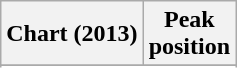<table class="wikitable sortable plainrowheaders">
<tr>
<th scope="col">Chart (2013)</th>
<th scope="col">Peak<br>position</th>
</tr>
<tr>
</tr>
<tr>
</tr>
<tr>
</tr>
<tr>
</tr>
<tr>
</tr>
<tr>
</tr>
<tr>
</tr>
<tr>
</tr>
<tr>
</tr>
<tr>
</tr>
</table>
